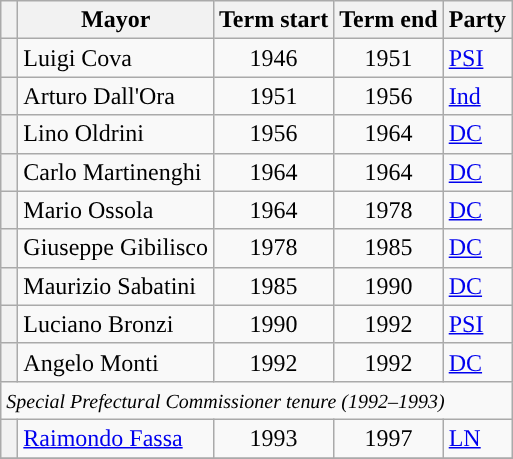<table class="wikitable">
<tr>
<th class=unsortable> </th>
<th>Mayor</th>
<th>Term start</th>
<th>Term end</th>
<th>Party</th>
</tr>
<tr>
<th style="background:"></th>
<td>Luigi Cova</td>
<td align=center>1946</td>
<td align=center>1951</td>
<td><a href='#'>PSI</a></td>
</tr>
<tr>
<th style="background:"></th>
<td>Arturo Dall'Ora</td>
<td align=center>1951</td>
<td align=center>1956</td>
<td><a href='#'>Ind</a></td>
</tr>
<tr>
<th style="background:"></th>
<td>Lino Oldrini</td>
<td align=center>1956</td>
<td align=center>1964</td>
<td><a href='#'>DC</a></td>
</tr>
<tr>
<th style="background:"></th>
<td>Carlo Martinenghi</td>
<td align=center>1964</td>
<td align=center>1964</td>
<td><a href='#'>DC</a></td>
</tr>
<tr>
<th style="background:"></th>
<td>Mario Ossola</td>
<td align=center>1964</td>
<td align=center>1978</td>
<td><a href='#'>DC</a></td>
</tr>
<tr>
<th style="background:"></th>
<td>Giuseppe Gibilisco</td>
<td align=center>1978</td>
<td align=center>1985</td>
<td><a href='#'>DC</a></td>
</tr>
<tr>
<th style="background:"></th>
<td>Maurizio Sabatini</td>
<td align=center>1985</td>
<td align=center>1990</td>
<td><a href='#'>DC</a></td>
</tr>
<tr>
<th style="background:"></th>
<td>Luciano Bronzi</td>
<td align=center>1990</td>
<td align=center>1992</td>
<td><a href='#'>PSI</a></td>
</tr>
<tr>
<th style="background:"></th>
<td>Angelo Monti</td>
<td align=center>1992</td>
<td align=center>1992</td>
<td><a href='#'>DC</a></td>
</tr>
<tr>
<td colspan=5><small><em>Special Prefectural Commissioner tenure (1992–1993)</em></small></td>
</tr>
<tr>
<th style="background:"></th>
<td><a href='#'>Raimondo Fassa</a></td>
<td align=center>1993</td>
<td align=center>1997</td>
<td><a href='#'>LN</a></td>
</tr>
<tr>
</tr>
</table>
